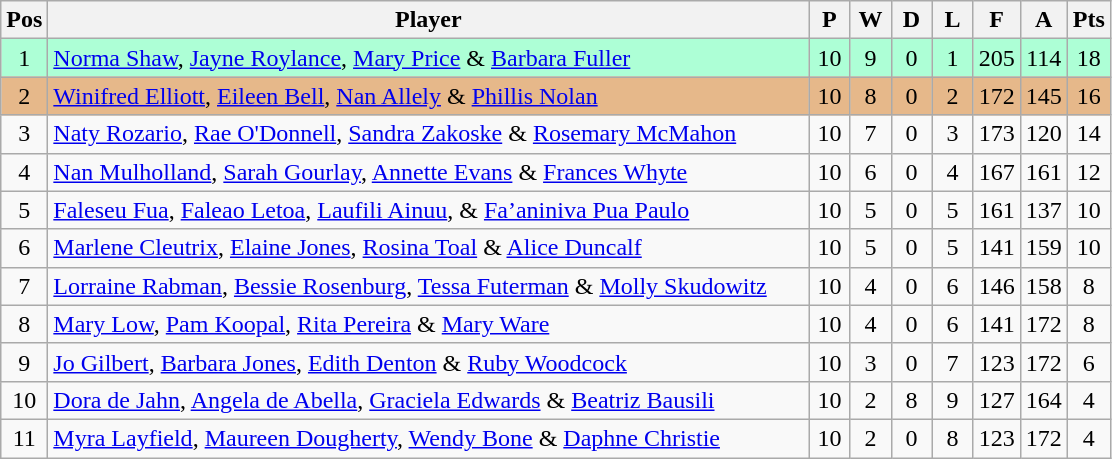<table class="wikitable" style="font-size: 100%">
<tr>
<th width=20>Pos</th>
<th width=500>Player</th>
<th width=20>P</th>
<th width=20>W</th>
<th width=20>D</th>
<th width=20>L</th>
<th width=20>F</th>
<th width=20>A</th>
<th width=20>Pts</th>
</tr>
<tr align=center style="background: #ADFFD6;">
<td>1</td>
<td align="left"> <a href='#'>Norma Shaw</a>, <a href='#'>Jayne Roylance</a>, <a href='#'>Mary Price</a> & <a href='#'>Barbara Fuller</a></td>
<td>10</td>
<td>9</td>
<td>0</td>
<td>1</td>
<td>205</td>
<td>114</td>
<td>18</td>
</tr>
<tr align=center style="background: #E6B88A;">
<td>2</td>
<td align="left"> <a href='#'>Winifred Elliott</a>, <a href='#'>Eileen Bell</a>, <a href='#'>Nan Allely</a> & <a href='#'>Phillis Nolan</a></td>
<td>10</td>
<td>8</td>
<td>0</td>
<td>2</td>
<td>172</td>
<td>145</td>
<td>16</td>
</tr>
<tr align=center>
<td>3</td>
<td align="left"> <a href='#'>Naty Rozario</a>, <a href='#'>Rae O'Donnell</a>, <a href='#'>Sandra Zakoske</a> & <a href='#'>Rosemary McMahon</a></td>
<td>10</td>
<td>7</td>
<td>0</td>
<td>3</td>
<td>173</td>
<td>120</td>
<td>14</td>
</tr>
<tr align=center>
<td>4</td>
<td align="left"> <a href='#'>Nan Mulholland</a>, <a href='#'>Sarah Gourlay</a>, <a href='#'>Annette Evans</a> & <a href='#'>Frances Whyte</a></td>
<td>10</td>
<td>6</td>
<td>0</td>
<td>4</td>
<td>167</td>
<td>161</td>
<td>12</td>
</tr>
<tr align=center>
<td>5</td>
<td align="left"> <a href='#'>Faleseu Fua</a>, <a href='#'>Faleao Letoa</a>, <a href='#'>Laufili Ainuu</a>, & <a href='#'>Fa’aniniva Pua Paulo</a></td>
<td>10</td>
<td>5</td>
<td>0</td>
<td>5</td>
<td>161</td>
<td>137</td>
<td>10</td>
</tr>
<tr align=center>
<td>6</td>
<td align="left"> <a href='#'>Marlene Cleutrix</a>, <a href='#'>Elaine Jones</a>, <a href='#'>Rosina Toal</a> & <a href='#'>Alice Duncalf</a></td>
<td>10</td>
<td>5</td>
<td>0</td>
<td>5</td>
<td>141</td>
<td>159</td>
<td>10</td>
</tr>
<tr align=center>
<td>7</td>
<td align="left"> <a href='#'>Lorraine Rabman</a>, <a href='#'>Bessie Rosenburg</a>, <a href='#'>Tessa Futerman</a> & <a href='#'>Molly Skudowitz</a></td>
<td>10</td>
<td>4</td>
<td>0</td>
<td>6</td>
<td>146</td>
<td>158</td>
<td>8</td>
</tr>
<tr align=center>
<td>8</td>
<td align="left"> <a href='#'>Mary Low</a>, <a href='#'>Pam Koopal</a>, <a href='#'>Rita Pereira</a> & <a href='#'>Mary Ware</a></td>
<td>10</td>
<td>4</td>
<td>0</td>
<td>6</td>
<td>141</td>
<td>172</td>
<td>8</td>
</tr>
<tr align=center>
<td>9</td>
<td align="left"> <a href='#'>Jo Gilbert</a>, <a href='#'>Barbara Jones</a>, <a href='#'>Edith Denton</a> & <a href='#'>Ruby Woodcock</a></td>
<td>10</td>
<td>3</td>
<td>0</td>
<td>7</td>
<td>123</td>
<td>172</td>
<td>6</td>
</tr>
<tr align=center>
<td>10</td>
<td align="left"> <a href='#'>Dora de Jahn</a>, <a href='#'>Angela de Abella</a>, <a href='#'>Graciela Edwards</a> & <a href='#'>Beatriz Bausili</a></td>
<td>10</td>
<td>2</td>
<td>8</td>
<td>9</td>
<td>127</td>
<td>164</td>
<td>4</td>
</tr>
<tr align=center>
<td>11</td>
<td align="left"> <a href='#'>Myra Layfield</a>, <a href='#'>Maureen Dougherty</a>, <a href='#'>Wendy Bone</a> & <a href='#'>Daphne Christie</a></td>
<td>10</td>
<td>2</td>
<td>0</td>
<td>8</td>
<td>123</td>
<td>172</td>
<td>4</td>
</tr>
</table>
